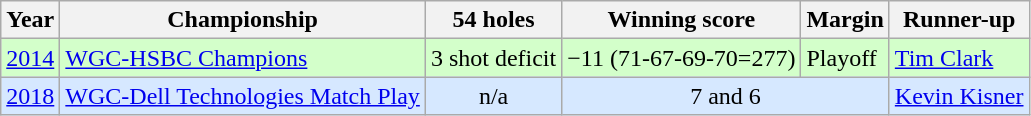<table class="wikitable">
<tr>
<th>Year</th>
<th>Championship</th>
<th>54 holes</th>
<th>Winning score</th>
<th>Margin</th>
<th>Runner-up</th>
</tr>
<tr style="background:#d3ffca;">
<td><a href='#'>2014</a></td>
<td><a href='#'>WGC-HSBC Champions</a></td>
<td>3 shot deficit</td>
<td>−11 (71-67-69-70=277)</td>
<td>Playoff</td>
<td> <a href='#'>Tim Clark</a></td>
</tr>
<tr style="background:#D6E8FF;">
<td><a href='#'>2018</a></td>
<td><a href='#'>WGC-Dell Technologies Match Play</a></td>
<td align=center>n/a</td>
<td align=center colspan=2>7 and 6</td>
<td> <a href='#'>Kevin Kisner</a></td>
</tr>
</table>
